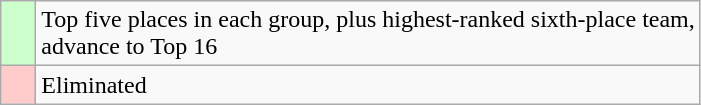<table class="wikitable">
<tr>
<td style="background: #ccffcc;">    </td>
<td>Top five places in each group, plus highest-ranked sixth-place team,<br>advance to Top 16</td>
</tr>
<tr>
<td style="background: #ffcccc;">    </td>
<td>Eliminated</td>
</tr>
</table>
